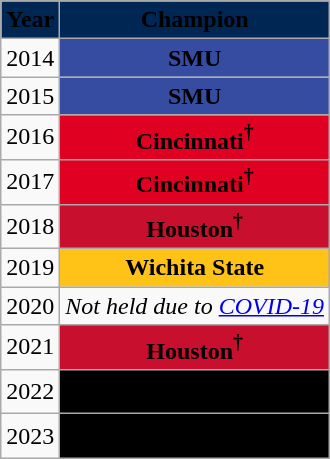<table class="wikitable" style="text-align: center;">
<tr>
<th style="background:#002654;"><span>Year</span></th>
<th style="background:#002654;"><span>Champion</span></th>
</tr>
<tr>
<td>2014</td>
<td style="background:#354ca1;"><span><strong>SMU</strong></span></td>
</tr>
<tr>
<td>2015</td>
<td style="background:#354ca1;"><span><strong>SMU</strong></span></td>
</tr>
<tr>
<td>2016</td>
<td style="background:#e00122;"><span><strong>Cincinnati<sup>†</sup></strong></span></td>
</tr>
<tr>
<td>2017</td>
<td style="background:#e00122;"><span><strong>Cincinnati<sup>†</sup></strong></span></td>
</tr>
<tr>
<td>2018</td>
<td style="background:#c8102e;"><span><strong>Houston<sup>†</sup></strong></span></td>
</tr>
<tr>
<td>2019</td>
<td style="background:#ffc217;"><span><strong>Wichita State</strong></span></td>
</tr>
<tr>
<td>2020</td>
<td><em>Not held due to <a href='#'>COVID-19</a></em></td>
</tr>
<tr>
<td>2021</td>
<td style="background:#c8102e;"><span><strong>Houston<sup>†</sup></strong></span></td>
</tr>
<tr>
<td>2022</td>
<td style="background:#000000;"><span><strong>UCF<sup>†</sup></strong></span></td>
</tr>
<tr>
<td>2023</td>
<td style="background:#000000;"><span><strong>UCF<sup>†</sup></strong></span></td>
</tr>
</table>
